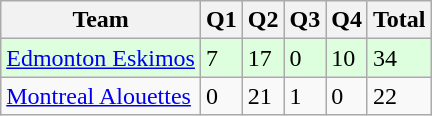<table class="wikitable">
<tr>
<th>Team</th>
<th>Q1</th>
<th>Q2</th>
<th>Q3</th>
<th>Q4</th>
<th>Total</th>
</tr>
<tr style="background-color:#DDFFDD">
<td><a href='#'>Edmonton Eskimos</a></td>
<td>7</td>
<td>17</td>
<td>0</td>
<td>10</td>
<td>34</td>
</tr>
<tr>
<td><a href='#'>Montreal Alouettes</a></td>
<td>0</td>
<td>21</td>
<td>1</td>
<td>0</td>
<td>22</td>
</tr>
</table>
